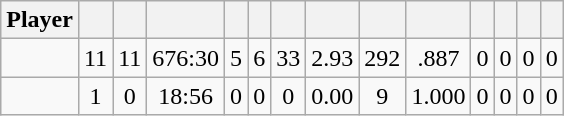<table class="wikitable sortable" style="text-align:center;">
<tr>
<th>Player</th>
<th></th>
<th></th>
<th></th>
<th></th>
<th></th>
<th></th>
<th></th>
<th></th>
<th></th>
<th></th>
<th></th>
<th></th>
<th></th>
</tr>
<tr>
<td></td>
<td>11</td>
<td>11</td>
<td>676:30</td>
<td>5</td>
<td>6</td>
<td>33</td>
<td>2.93</td>
<td>292</td>
<td>.887</td>
<td>0</td>
<td>0</td>
<td>0</td>
<td>0</td>
</tr>
<tr>
<td></td>
<td>1</td>
<td>0</td>
<td>18:56</td>
<td>0</td>
<td>0</td>
<td>0</td>
<td>0.00</td>
<td>9</td>
<td>1.000</td>
<td>0</td>
<td>0</td>
<td>0</td>
<td>0</td>
</tr>
</table>
